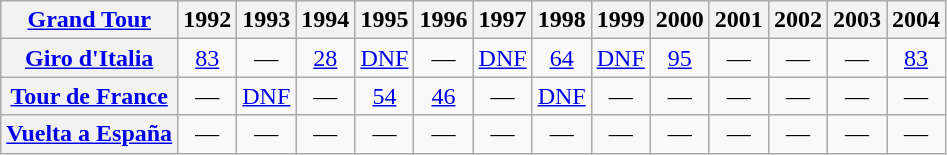<table class="wikitable plainrowheaders">
<tr>
<th scope="col"><a href='#'>Grand Tour</a></th>
<th scope="col">1992</th>
<th scope="col">1993</th>
<th scope="col">1994</th>
<th scope="col">1995</th>
<th scope="col">1996</th>
<th scope="col">1997</th>
<th scope="col">1998</th>
<th scope="col">1999</th>
<th scope="col">2000</th>
<th scope="col">2001</th>
<th scope="col">2002</th>
<th scope="col">2003</th>
<th scope="col">2004</th>
</tr>
<tr style="text-align:center;">
<th scope="row"> <a href='#'>Giro d'Italia</a></th>
<td><a href='#'>83</a></td>
<td>—</td>
<td><a href='#'>28</a></td>
<td><a href='#'>DNF</a></td>
<td>—</td>
<td><a href='#'>DNF</a></td>
<td><a href='#'>64</a></td>
<td><a href='#'>DNF</a></td>
<td><a href='#'>95</a></td>
<td>—</td>
<td>—</td>
<td>—</td>
<td><a href='#'>83</a></td>
</tr>
<tr style="text-align:center;">
<th scope="row"> <a href='#'>Tour de France</a></th>
<td>—</td>
<td><a href='#'>DNF</a></td>
<td>—</td>
<td><a href='#'>54</a></td>
<td><a href='#'>46</a></td>
<td>—</td>
<td><a href='#'>DNF</a></td>
<td>—</td>
<td>—</td>
<td>—</td>
<td>—</td>
<td>—</td>
<td>—</td>
</tr>
<tr style="text-align:center;">
<th scope="row"> <a href='#'>Vuelta a España</a></th>
<td>—</td>
<td>—</td>
<td>—</td>
<td>—</td>
<td>—</td>
<td>—</td>
<td>—</td>
<td>—</td>
<td>—</td>
<td>—</td>
<td>—</td>
<td>—</td>
<td>—</td>
</tr>
</table>
